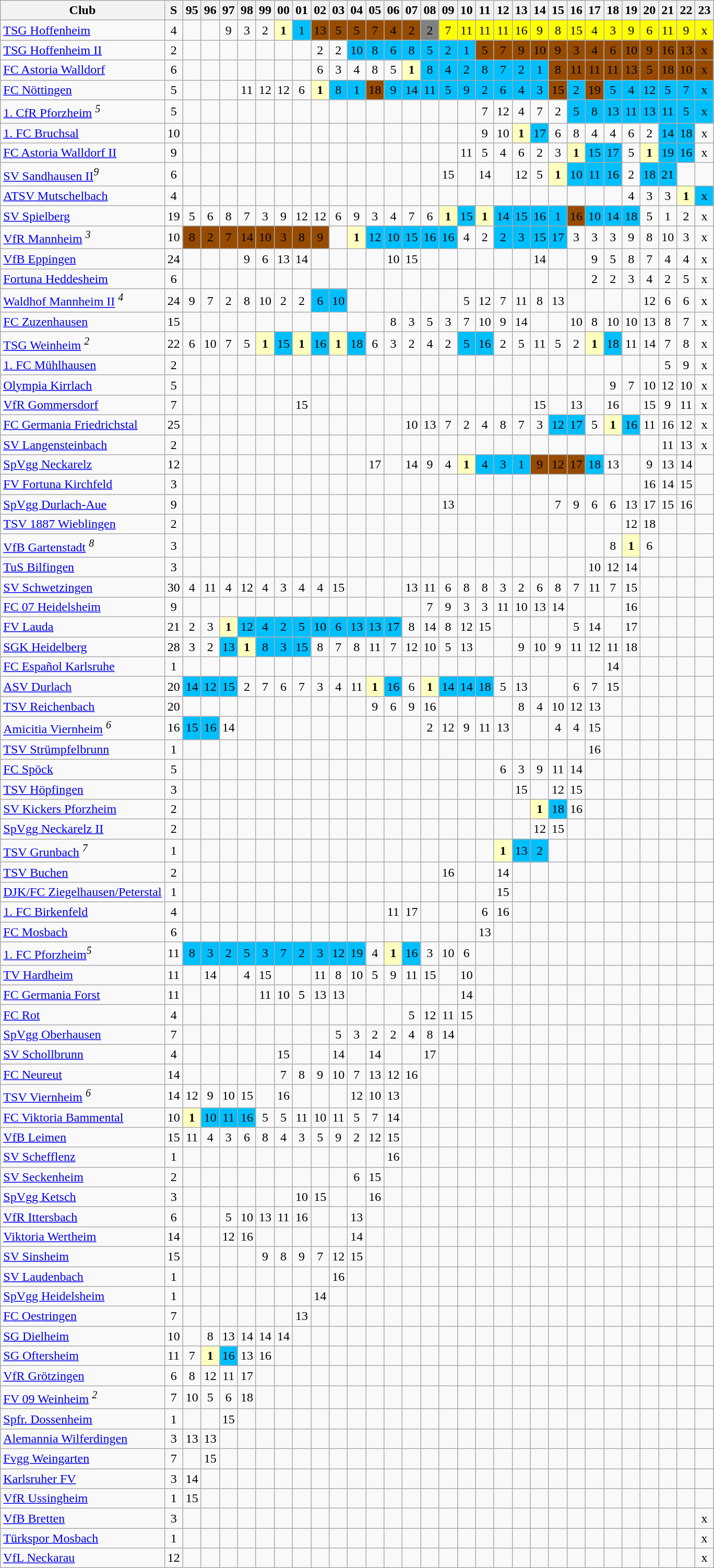<table class="wikitable sortable">
<tr>
<th>Club</th>
<th>S</th>
<th class="unsortable">95</th>
<th class="unsortable">96</th>
<th class="unsortable">97</th>
<th class="unsortable">98</th>
<th class="unsortable">99</th>
<th class="unsortable">00</th>
<th class="unsortable">01</th>
<th class="unsortable">02</th>
<th class="unsortable">03</th>
<th class="unsortable">04</th>
<th class="unsortable">05</th>
<th class="unsortable">06</th>
<th class="unsortable">07</th>
<th class="unsortable">08</th>
<th class="unsortable">09</th>
<th class="unsortable">10</th>
<th class="unsortable">11</th>
<th class="unsortable">12</th>
<th class="unsortable">13</th>
<th class="unsortable">14</th>
<th class="unsortable">15</th>
<th class="unsortable">16</th>
<th class="unsortable">17</th>
<th class="unsortable">18</th>
<th class="unsortable">19</th>
<th class="unsortable">20</th>
<th class="unsortable">21</th>
<th class="unsortable">22</th>
<th class="unsortable">23</th>
</tr>
<tr align="center">
<td align="left"><a href='#'>TSG Hoffenheim</a></td>
<td>4</td>
<td></td>
<td></td>
<td>9</td>
<td>3</td>
<td>2</td>
<td style="background:#ffffbf"><strong>1</strong></td>
<td style="background:#00BFFF">1</td>
<td style="background:#964B00">13</td>
<td style="background:#964B00">5</td>
<td style="background:#964B00">5</td>
<td style="background:#964B00">7</td>
<td style="background:#964B00">4</td>
<td style="background:#964B00">2</td>
<td style="background:#808080">2</td>
<td style="background:#FFFF00">7</td>
<td style="background:#FFFF00">11</td>
<td style="background:#FFFF00">11</td>
<td style="background:#FFFF00">11</td>
<td style="background:#FFFF00">16</td>
<td style="background:#FFFF00">9</td>
<td style="background:#FFFF00">8</td>
<td style="background:#FFFF00">15</td>
<td style="background:#FFFF00">4</td>
<td style="background:#FFFF00">3</td>
<td style="background:#FFFF00">9</td>
<td style="background:#FFFF00">6</td>
<td style="background:#FFFF00">11</td>
<td style="background:#FFFF00">9</td>
<td style="background:#FFFF00">x</td>
</tr>
<tr align="center">
<td align="left"><a href='#'>TSG Hoffenheim II</a></td>
<td>2</td>
<td></td>
<td></td>
<td></td>
<td></td>
<td></td>
<td></td>
<td></td>
<td>2</td>
<td>2</td>
<td style="background:#00BFFF">10</td>
<td style="background:#00BFFF">8</td>
<td style="background:#00BFFF">6</td>
<td style="background:#00BFFF">8</td>
<td style="background:#00BFFF">5</td>
<td style="background:#00BFFF">2</td>
<td style="background:#00BFFF">1</td>
<td style="background:#964B00">5</td>
<td style="background:#964B00">7</td>
<td style="background:#964B00">9</td>
<td style="background:#964B00">10</td>
<td style="background:#964B00">9</td>
<td style="background:#964B00">3</td>
<td style="background:#964B00">4</td>
<td style="background:#964B00">6</td>
<td style="background:#964B00">10</td>
<td style="background:#964B00">9</td>
<td style="background:#964B00">16</td>
<td style="background:#964B00">13</td>
<td style="background:#964B00">x</td>
</tr>
<tr align="center">
<td align="left"><a href='#'>FC Astoria Walldorf</a></td>
<td>6</td>
<td></td>
<td></td>
<td></td>
<td></td>
<td></td>
<td></td>
<td></td>
<td>6</td>
<td>3</td>
<td>4</td>
<td>8</td>
<td>5</td>
<td style="background:#ffffbf"><strong>1</strong></td>
<td style="background:#00BFFF">8</td>
<td style="background:#00BFFF">4</td>
<td style="background:#00BFFF">2</td>
<td style="background:#00BFFF">8</td>
<td style="background:#00BFFF">7</td>
<td style="background:#00BFFF">2</td>
<td style="background:#00BFFF">1</td>
<td style="background:#964B00">8</td>
<td style="background:#964B00">11</td>
<td style="background:#964B00">11</td>
<td style="background:#964B00">11</td>
<td style="background:#964B00">13</td>
<td style="background:#964B00">5</td>
<td style="background:#964B00">18</td>
<td style="background:#964B00">10</td>
<td style="background:#964B00">x</td>
</tr>
<tr align="center">
<td align="left"><a href='#'>FC Nöttingen</a></td>
<td>5</td>
<td></td>
<td></td>
<td></td>
<td>11</td>
<td>12</td>
<td>12</td>
<td>6</td>
<td style="background:#ffffbf"><strong>1</strong></td>
<td style="background:#00BFFF">8</td>
<td style="background:#00BFFF">1</td>
<td style="background:#964B00">18</td>
<td style="background:#00BFFF">9</td>
<td style="background:#00BFFF">14</td>
<td style="background:#00BFFF">11</td>
<td style="background:#00BFFF">5</td>
<td style="background:#00BFFF">9</td>
<td style="background:#00BFFF">2</td>
<td style="background:#00BFFF">6</td>
<td style="background:#00BFFF">4</td>
<td style="background:#00BFFF">3</td>
<td style="background:#964B00">15</td>
<td style="background:#00BFFF">2</td>
<td style="background:#964B00">19</td>
<td style="background:#00BFFF">5</td>
<td style="background:#00BFFF">4</td>
<td style="background:#00BFFF">12</td>
<td style="background:#00BFFF">5</td>
<td style="background:#00BFFF">7</td>
<td style="background:#00BFFF">x</td>
</tr>
<tr align="center">
<td align="left"><a href='#'>1. CfR Pforzheim</a> <sup><em>5</em></sup></td>
<td>5</td>
<td></td>
<td></td>
<td></td>
<td></td>
<td></td>
<td></td>
<td></td>
<td></td>
<td></td>
<td></td>
<td></td>
<td></td>
<td></td>
<td></td>
<td></td>
<td></td>
<td>7</td>
<td>12</td>
<td>4</td>
<td>7</td>
<td>2</td>
<td style="background:#00BFFF">5</td>
<td style="background:#00BFFF">8</td>
<td style="background:#00BFFF">13</td>
<td style="background:#00BFFF">11</td>
<td style="background:#00BFFF">13</td>
<td style="background:#00BFFF">11</td>
<td style="background:#00BFFF">5</td>
<td style="background:#00BFFF">x</td>
</tr>
<tr align="center">
<td align="left"><a href='#'>1. FC Bruchsal</a></td>
<td>10</td>
<td></td>
<td></td>
<td></td>
<td></td>
<td></td>
<td></td>
<td></td>
<td></td>
<td></td>
<td></td>
<td></td>
<td></td>
<td></td>
<td></td>
<td></td>
<td></td>
<td>9</td>
<td>10</td>
<td style="background:#ffffbf"><strong>1</strong></td>
<td style="background:#00BFFF">17</td>
<td>6</td>
<td>8</td>
<td>4</td>
<td>4</td>
<td>6</td>
<td>2</td>
<td style="background:#00BFFF">14</td>
<td style="background:#00BFFF">18</td>
<td>x</td>
</tr>
<tr align="center">
<td align="left"><a href='#'>FC Astoria Walldorf II</a></td>
<td>9</td>
<td></td>
<td></td>
<td></td>
<td></td>
<td></td>
<td></td>
<td></td>
<td></td>
<td></td>
<td></td>
<td></td>
<td></td>
<td></td>
<td></td>
<td></td>
<td>11</td>
<td>5</td>
<td>4</td>
<td>6</td>
<td>2</td>
<td>3</td>
<td style="background:#ffffbf"><strong>1</strong></td>
<td style="background:#00BFFF">15</td>
<td style="background:#00BFFF">17</td>
<td>5</td>
<td style="background:#ffffbf"><strong>1</strong></td>
<td style="background:#00BFFF">19</td>
<td style="background:#00BFFF">16</td>
<td>x</td>
</tr>
<tr align="center">
<td align="left"><a href='#'>SV Sandhausen II</a><sup><em>9</em></sup></td>
<td>6</td>
<td></td>
<td></td>
<td></td>
<td></td>
<td></td>
<td></td>
<td></td>
<td></td>
<td></td>
<td></td>
<td></td>
<td></td>
<td></td>
<td></td>
<td>15</td>
<td></td>
<td>14</td>
<td></td>
<td>12</td>
<td>5</td>
<td style="background:#ffffbf"><strong>1</strong></td>
<td style="background:#00BFFF">10</td>
<td style="background:#00BFFF">11</td>
<td style="background:#00BFFF">16</td>
<td>2</td>
<td style="background:#00BFFF">18</td>
<td style="background:#00BFFF">21</td>
<td></td>
<td></td>
</tr>
<tr align="center">
<td align="left"><a href='#'>ATSV Mutschelbach</a></td>
<td>4</td>
<td></td>
<td></td>
<td></td>
<td></td>
<td></td>
<td></td>
<td></td>
<td></td>
<td></td>
<td></td>
<td></td>
<td></td>
<td></td>
<td></td>
<td></td>
<td></td>
<td></td>
<td></td>
<td></td>
<td></td>
<td></td>
<td></td>
<td></td>
<td></td>
<td>4</td>
<td>3</td>
<td>3</td>
<td style="background:#ffffbf"><strong>1</strong></td>
<td style="background:#00BFFF">x</td>
</tr>
<tr align="center">
<td align="left"><a href='#'>SV Spielberg</a></td>
<td>19</td>
<td>5</td>
<td>6</td>
<td>8</td>
<td>7</td>
<td>3</td>
<td>9</td>
<td>12</td>
<td>12</td>
<td>6</td>
<td>9</td>
<td>3</td>
<td>4</td>
<td>7</td>
<td>6</td>
<td style="background:#ffffbf"><strong>1</strong></td>
<td style="background:#00BFFF">15</td>
<td style="background:#ffffbf"><strong>1</strong></td>
<td style="background:#00BFFF">14</td>
<td style="background:#00BFFF">15</td>
<td style="background:#00BFFF">16</td>
<td style="background:#00BFFF">1</td>
<td style="background:#964B00">16</td>
<td style="background:#00BFFF">10</td>
<td style="background:#00BFFF">14</td>
<td style="background:#00BFFF">18</td>
<td>5</td>
<td>1</td>
<td>2</td>
<td>x</td>
</tr>
<tr align="center">
<td align="left"><a href='#'>VfR Mannheim</a> <sup><em>3</em></sup></td>
<td>10</td>
<td style="background:#964B00">8</td>
<td style="background:#964B00">2</td>
<td style="background:#964B00">7</td>
<td style="background:#964B00">14</td>
<td style="background:#964B00">10</td>
<td style="background:#964B00">3</td>
<td style="background:#964B00">8</td>
<td style="background:#964B00">9</td>
<td></td>
<td style="background:#ffffbf"><strong>1</strong></td>
<td style="background:#00BFFF">12</td>
<td style="background:#00BFFF">10</td>
<td style="background:#00BFFF">15</td>
<td style="background:#00BFFF">16</td>
<td style="background:#00BFFF">16</td>
<td>4</td>
<td>2</td>
<td style="background:#00BFFF">2</td>
<td style="background:#00BFFF">3</td>
<td style="background:#00BFFF">15</td>
<td style="background:#00BFFF">17</td>
<td>3</td>
<td>3</td>
<td>3</td>
<td>9</td>
<td>8</td>
<td>10</td>
<td>3</td>
<td>x</td>
</tr>
<tr align="center">
<td align="left"><a href='#'>VfB Eppingen</a></td>
<td>24</td>
<td></td>
<td></td>
<td></td>
<td>9</td>
<td>6</td>
<td>13</td>
<td>14</td>
<td></td>
<td></td>
<td></td>
<td></td>
<td>10</td>
<td>15</td>
<td></td>
<td></td>
<td></td>
<td></td>
<td></td>
<td></td>
<td>14</td>
<td></td>
<td></td>
<td>9</td>
<td>5</td>
<td>8</td>
<td>7</td>
<td>4</td>
<td>4</td>
<td>x</td>
</tr>
<tr align="center">
<td align="left"><a href='#'>Fortuna Heddesheim</a></td>
<td>6</td>
<td></td>
<td></td>
<td></td>
<td></td>
<td></td>
<td></td>
<td></td>
<td></td>
<td></td>
<td></td>
<td></td>
<td></td>
<td></td>
<td></td>
<td></td>
<td></td>
<td></td>
<td></td>
<td></td>
<td></td>
<td></td>
<td></td>
<td>2</td>
<td>2</td>
<td>3</td>
<td>4</td>
<td>2</td>
<td>5</td>
<td>x</td>
</tr>
<tr align="center">
<td align="left"><a href='#'>Waldhof Mannheim II</a> <sup><em>4</em></sup></td>
<td>24</td>
<td>9</td>
<td>7</td>
<td>2</td>
<td>8</td>
<td>10</td>
<td>2</td>
<td>2</td>
<td style="background:#00BFFF">6</td>
<td style="background:#00BFFF">10</td>
<td></td>
<td></td>
<td></td>
<td></td>
<td></td>
<td></td>
<td>5</td>
<td>12</td>
<td>7</td>
<td>11</td>
<td>8</td>
<td>13</td>
<td></td>
<td></td>
<td></td>
<td></td>
<td>12</td>
<td>6</td>
<td>6</td>
<td>x</td>
</tr>
<tr align="center">
<td align="left"><a href='#'>FC Zuzenhausen</a></td>
<td>15</td>
<td></td>
<td></td>
<td></td>
<td></td>
<td></td>
<td></td>
<td></td>
<td></td>
<td></td>
<td></td>
<td></td>
<td>8</td>
<td>3</td>
<td>5</td>
<td>3</td>
<td>7</td>
<td>10</td>
<td>9</td>
<td>14</td>
<td></td>
<td></td>
<td>10</td>
<td>8</td>
<td>10</td>
<td>10</td>
<td>13</td>
<td>8</td>
<td>7</td>
<td>x</td>
</tr>
<tr align="center">
<td align="left"><a href='#'>TSG Weinheim</a> <sup><em>2</em></sup></td>
<td>22</td>
<td>6</td>
<td>10</td>
<td>7</td>
<td>5</td>
<td style="background:#ffffbf"><strong>1</strong></td>
<td style="background:#00BFFF">15</td>
<td style="background:#ffffbf"><strong>1</strong></td>
<td style="background:#00BFFF">16</td>
<td style="background:#ffffbf"><strong>1</strong></td>
<td style="background:#00BFFF">18</td>
<td>6</td>
<td>3</td>
<td>2</td>
<td>4</td>
<td>2</td>
<td style="background:#00BFFF">5</td>
<td style="background:#00BFFF">16</td>
<td>2</td>
<td>5</td>
<td>11</td>
<td>5</td>
<td>2</td>
<td style="background:#ffffbf"><strong>1</strong></td>
<td style="background:#00BFFF">18</td>
<td>11</td>
<td>14</td>
<td>7</td>
<td>8</td>
<td>x</td>
</tr>
<tr align="center">
<td align="left"><a href='#'>1. FC Mühlhausen</a></td>
<td>2</td>
<td></td>
<td></td>
<td></td>
<td></td>
<td></td>
<td></td>
<td></td>
<td></td>
<td></td>
<td></td>
<td></td>
<td></td>
<td></td>
<td></td>
<td></td>
<td></td>
<td></td>
<td></td>
<td></td>
<td></td>
<td></td>
<td></td>
<td></td>
<td></td>
<td></td>
<td></td>
<td>5</td>
<td>9</td>
<td>x</td>
</tr>
<tr align="center">
<td align="left"><a href='#'>Olympia Kirrlach</a></td>
<td>5</td>
<td></td>
<td></td>
<td></td>
<td></td>
<td></td>
<td></td>
<td></td>
<td></td>
<td></td>
<td></td>
<td></td>
<td></td>
<td></td>
<td></td>
<td></td>
<td></td>
<td></td>
<td></td>
<td></td>
<td></td>
<td></td>
<td></td>
<td></td>
<td>9</td>
<td>7</td>
<td>10</td>
<td>12</td>
<td>10</td>
<td>x</td>
</tr>
<tr align="center">
<td align="left"><a href='#'>VfR Gommersdorf</a></td>
<td>7</td>
<td></td>
<td></td>
<td></td>
<td></td>
<td></td>
<td></td>
<td>15</td>
<td></td>
<td></td>
<td></td>
<td></td>
<td></td>
<td></td>
<td></td>
<td></td>
<td></td>
<td></td>
<td></td>
<td></td>
<td>15</td>
<td></td>
<td>13</td>
<td></td>
<td>16</td>
<td></td>
<td>15</td>
<td>9</td>
<td>11</td>
<td>x</td>
</tr>
<tr align="center">
<td align="left"><a href='#'>FC Germania Friedrichstal</a></td>
<td>25</td>
<td></td>
<td></td>
<td></td>
<td></td>
<td></td>
<td></td>
<td></td>
<td></td>
<td></td>
<td></td>
<td></td>
<td></td>
<td>10</td>
<td>13</td>
<td>7</td>
<td>2</td>
<td>4</td>
<td>8</td>
<td>7</td>
<td>3</td>
<td style="background:#00BFFF">12</td>
<td style="background:#00BFFF">17</td>
<td>5</td>
<td style="background:#ffffbf"><strong>1</strong></td>
<td style="background:#00BFFF">16</td>
<td>11</td>
<td>16</td>
<td>12</td>
<td>x</td>
</tr>
<tr align="center">
<td align="left"><a href='#'>SV Langensteinbach</a></td>
<td>2</td>
<td></td>
<td></td>
<td></td>
<td></td>
<td></td>
<td></td>
<td></td>
<td></td>
<td></td>
<td></td>
<td></td>
<td></td>
<td></td>
<td></td>
<td></td>
<td></td>
<td></td>
<td></td>
<td></td>
<td></td>
<td></td>
<td></td>
<td></td>
<td></td>
<td></td>
<td></td>
<td>11</td>
<td>13</td>
<td>x</td>
</tr>
<tr align="center">
<td align="left"><a href='#'>SpVgg Neckarelz</a></td>
<td>12</td>
<td></td>
<td></td>
<td></td>
<td></td>
<td></td>
<td></td>
<td></td>
<td></td>
<td></td>
<td></td>
<td>17</td>
<td></td>
<td>14</td>
<td>9</td>
<td>4</td>
<td style="background:#ffffbf"><strong>1</strong></td>
<td style="background:#00BFFF">4</td>
<td style="background:#00BFFF">3</td>
<td style="background:#00BFFF">1</td>
<td style="background:#964B00">9</td>
<td style="background:#964B00">12</td>
<td style="background:#964B00">17</td>
<td style="background:#00BFFF">18</td>
<td>13</td>
<td></td>
<td>9</td>
<td>13</td>
<td>14</td>
<td></td>
</tr>
<tr align="center">
<td align="left"><a href='#'>FV Fortuna Kirchfeld</a></td>
<td>3</td>
<td></td>
<td></td>
<td></td>
<td></td>
<td></td>
<td></td>
<td></td>
<td></td>
<td></td>
<td></td>
<td></td>
<td></td>
<td></td>
<td></td>
<td></td>
<td></td>
<td></td>
<td></td>
<td></td>
<td></td>
<td></td>
<td></td>
<td></td>
<td></td>
<td></td>
<td>16</td>
<td>14</td>
<td>15</td>
<td></td>
</tr>
<tr align="center">
<td align="left"><a href='#'>SpVgg Durlach-Aue</a></td>
<td>9</td>
<td></td>
<td></td>
<td></td>
<td></td>
<td></td>
<td></td>
<td></td>
<td></td>
<td></td>
<td></td>
<td></td>
<td></td>
<td></td>
<td></td>
<td>13</td>
<td></td>
<td></td>
<td></td>
<td></td>
<td></td>
<td>7</td>
<td>9</td>
<td>6</td>
<td>6</td>
<td>13</td>
<td>17</td>
<td>15</td>
<td>16</td>
<td></td>
</tr>
<tr align="center">
<td align="left"><a href='#'>TSV 1887 Wieblingen</a></td>
<td>2</td>
<td></td>
<td></td>
<td></td>
<td></td>
<td></td>
<td></td>
<td></td>
<td></td>
<td></td>
<td></td>
<td></td>
<td></td>
<td></td>
<td></td>
<td></td>
<td></td>
<td></td>
<td></td>
<td></td>
<td></td>
<td></td>
<td></td>
<td></td>
<td></td>
<td>12</td>
<td>18</td>
<td></td>
<td></td>
</tr>
<tr align="center">
<td align="left"><a href='#'>VfB Gartenstadt</a> <sup><em>8</em></sup></td>
<td>3</td>
<td></td>
<td></td>
<td></td>
<td></td>
<td></td>
<td></td>
<td></td>
<td></td>
<td></td>
<td></td>
<td></td>
<td></td>
<td></td>
<td></td>
<td></td>
<td></td>
<td></td>
<td></td>
<td></td>
<td></td>
<td></td>
<td></td>
<td></td>
<td>8</td>
<td style="background:#ffffbf"><strong>1</strong></td>
<td>6</td>
<td></td>
<td></td>
<td></td>
</tr>
<tr align="center">
<td align="left"><a href='#'>TuS Bilfingen</a></td>
<td>3</td>
<td></td>
<td></td>
<td></td>
<td></td>
<td></td>
<td></td>
<td></td>
<td></td>
<td></td>
<td></td>
<td></td>
<td></td>
<td></td>
<td></td>
<td></td>
<td></td>
<td></td>
<td></td>
<td></td>
<td></td>
<td></td>
<td></td>
<td>10</td>
<td>12</td>
<td>14</td>
<td></td>
<td></td>
<td></td>
<td></td>
</tr>
<tr align="center">
<td align="left"><a href='#'>SV Schwetzingen</a></td>
<td>30</td>
<td>4</td>
<td>11</td>
<td>4</td>
<td>12</td>
<td>4</td>
<td>3</td>
<td>4</td>
<td>4</td>
<td>15</td>
<td></td>
<td></td>
<td></td>
<td>13</td>
<td>11</td>
<td>6</td>
<td>8</td>
<td>8</td>
<td>3</td>
<td>2</td>
<td>6</td>
<td>8</td>
<td>7</td>
<td>11</td>
<td>7</td>
<td>15</td>
<td></td>
<td></td>
<td></td>
<td></td>
</tr>
<tr align="center">
<td align="left"><a href='#'>FC 07 Heidelsheim</a></td>
<td>9</td>
<td></td>
<td></td>
<td></td>
<td></td>
<td></td>
<td></td>
<td></td>
<td></td>
<td></td>
<td></td>
<td></td>
<td></td>
<td></td>
<td>7</td>
<td>9</td>
<td>3</td>
<td>3</td>
<td>11</td>
<td>10</td>
<td>13</td>
<td>14</td>
<td></td>
<td></td>
<td></td>
<td>16</td>
<td></td>
<td></td>
<td></td>
<td></td>
</tr>
<tr align="center">
<td align="left"><a href='#'>FV Lauda</a></td>
<td>21</td>
<td>2</td>
<td>3</td>
<td style="background:#ffffbf"><strong>1</strong></td>
<td style="background:#00BFFF">12</td>
<td style="background:#00BFFF">4</td>
<td style="background:#00BFFF">2</td>
<td style="background:#00BFFF">5</td>
<td style="background:#00BFFF">10</td>
<td style="background:#00BFFF">6</td>
<td style="background:#00BFFF">13</td>
<td style="background:#00BFFF">13</td>
<td style="background:#00BFFF">17</td>
<td>8</td>
<td>14</td>
<td>8</td>
<td>12</td>
<td>15</td>
<td></td>
<td></td>
<td></td>
<td></td>
<td>5</td>
<td>14</td>
<td></td>
<td>17</td>
<td></td>
<td></td>
<td></td>
<td></td>
</tr>
<tr align="center">
<td align="left"><a href='#'>SGK Heidelberg</a></td>
<td>28</td>
<td>3</td>
<td>2</td>
<td style="background:#00BFFF">13</td>
<td style="background:#ffffbf"><strong>1</strong></td>
<td style="background:#00BFFF">8</td>
<td style="background:#00BFFF">3</td>
<td style="background:#00BFFF">15</td>
<td>8</td>
<td>7</td>
<td>8</td>
<td>11</td>
<td>7</td>
<td>12</td>
<td>10</td>
<td>5</td>
<td>13</td>
<td></td>
<td></td>
<td>9</td>
<td>10</td>
<td>9</td>
<td>11</td>
<td>12</td>
<td>11</td>
<td>18</td>
<td></td>
<td></td>
<td></td>
<td></td>
</tr>
<tr align="center">
<td align="left"><a href='#'>FC Español Karlsruhe</a></td>
<td>1</td>
<td></td>
<td></td>
<td></td>
<td></td>
<td></td>
<td></td>
<td></td>
<td></td>
<td></td>
<td></td>
<td></td>
<td></td>
<td></td>
<td></td>
<td></td>
<td></td>
<td></td>
<td></td>
<td></td>
<td></td>
<td></td>
<td></td>
<td></td>
<td>14</td>
<td></td>
<td></td>
<td></td>
<td></td>
<td></td>
</tr>
<tr align="center">
<td align="left"><a href='#'>ASV Durlach</a></td>
<td>20</td>
<td style="background:#00BFFF">14</td>
<td style="background:#00BFFF">12</td>
<td style="background:#00BFFF">15</td>
<td>2</td>
<td>7</td>
<td>6</td>
<td>7</td>
<td>3</td>
<td>4</td>
<td>11</td>
<td style="background:#ffffbf"><strong>1</strong></td>
<td style="background:#00BFFF">16</td>
<td>6</td>
<td style="background:#ffffbf"><strong>1</strong></td>
<td style="background:#00BFFF">14</td>
<td style="background:#00BFFF">14</td>
<td style="background:#00BFFF">18</td>
<td>5</td>
<td>13</td>
<td></td>
<td></td>
<td>6</td>
<td>7</td>
<td>15</td>
<td></td>
<td></td>
<td></td>
<td></td>
<td></td>
</tr>
<tr align="center">
<td align="left"><a href='#'>TSV Reichenbach</a></td>
<td>20</td>
<td></td>
<td></td>
<td></td>
<td></td>
<td></td>
<td></td>
<td></td>
<td></td>
<td></td>
<td></td>
<td>9</td>
<td>6</td>
<td>9</td>
<td>16</td>
<td></td>
<td></td>
<td></td>
<td></td>
<td>8</td>
<td>4</td>
<td>10</td>
<td>12</td>
<td>13</td>
<td></td>
<td></td>
<td></td>
<td></td>
<td></td>
<td></td>
</tr>
<tr align="center">
<td align="left"><a href='#'>Amicitia Viernheim</a> <sup><em>6</em></sup></td>
<td>16</td>
<td style="background:#00BFFF">15</td>
<td style="background:#00BFFF">16</td>
<td>14</td>
<td></td>
<td></td>
<td></td>
<td></td>
<td></td>
<td></td>
<td></td>
<td></td>
<td></td>
<td></td>
<td>2</td>
<td>12</td>
<td>9</td>
<td>11</td>
<td>13</td>
<td></td>
<td></td>
<td>4</td>
<td>4</td>
<td>15</td>
<td></td>
<td></td>
<td></td>
<td></td>
<td></td>
<td></td>
</tr>
<tr align="center">
<td align="left"><a href='#'>TSV Strümpfelbrunn</a></td>
<td>1</td>
<td></td>
<td></td>
<td></td>
<td></td>
<td></td>
<td></td>
<td></td>
<td></td>
<td></td>
<td></td>
<td></td>
<td></td>
<td></td>
<td></td>
<td></td>
<td></td>
<td></td>
<td></td>
<td></td>
<td></td>
<td></td>
<td></td>
<td>16</td>
<td></td>
<td></td>
<td></td>
<td></td>
<td></td>
<td></td>
</tr>
<tr align="center">
<td align="left"><a href='#'>FC Spöck</a></td>
<td>5</td>
<td></td>
<td></td>
<td></td>
<td></td>
<td></td>
<td></td>
<td></td>
<td></td>
<td></td>
<td></td>
<td></td>
<td></td>
<td></td>
<td></td>
<td></td>
<td></td>
<td></td>
<td>6</td>
<td>3</td>
<td>9</td>
<td>11</td>
<td>14</td>
<td></td>
<td></td>
<td></td>
<td></td>
<td></td>
<td></td>
<td></td>
</tr>
<tr align="center">
<td align="left"><a href='#'>TSV Höpfingen</a></td>
<td>3</td>
<td></td>
<td></td>
<td></td>
<td></td>
<td></td>
<td></td>
<td></td>
<td></td>
<td></td>
<td></td>
<td></td>
<td></td>
<td></td>
<td></td>
<td></td>
<td></td>
<td></td>
<td></td>
<td>15</td>
<td></td>
<td>12</td>
<td>15</td>
<td></td>
<td></td>
<td></td>
<td></td>
<td></td>
<td></td>
<td></td>
</tr>
<tr align="center">
<td align="left"><a href='#'>SV Kickers Pforzheim</a></td>
<td>2</td>
<td></td>
<td></td>
<td></td>
<td></td>
<td></td>
<td></td>
<td></td>
<td></td>
<td></td>
<td></td>
<td></td>
<td></td>
<td></td>
<td></td>
<td></td>
<td></td>
<td></td>
<td></td>
<td></td>
<td style="background:#ffffbf"><strong>1</strong></td>
<td style="background:#00BFFF">18</td>
<td>16</td>
<td></td>
<td></td>
<td></td>
<td></td>
<td></td>
<td></td>
<td></td>
</tr>
<tr align="center">
<td align="left"><a href='#'>SpVgg Neckarelz II</a></td>
<td>2</td>
<td></td>
<td></td>
<td></td>
<td></td>
<td></td>
<td></td>
<td></td>
<td></td>
<td></td>
<td></td>
<td></td>
<td></td>
<td></td>
<td></td>
<td></td>
<td></td>
<td></td>
<td></td>
<td></td>
<td>12</td>
<td>15</td>
<td></td>
<td></td>
<td></td>
<td></td>
<td></td>
<td></td>
<td></td>
<td></td>
</tr>
<tr align="center">
<td align="left"><a href='#'>TSV Grunbach</a> <sup><em>7</em></sup></td>
<td>1</td>
<td></td>
<td></td>
<td></td>
<td></td>
<td></td>
<td></td>
<td></td>
<td></td>
<td></td>
<td></td>
<td></td>
<td></td>
<td></td>
<td></td>
<td></td>
<td></td>
<td></td>
<td style="background:#ffffbf"><strong>1</strong></td>
<td style="background:#00BFFF">13</td>
<td style="background:#00BFFF">2</td>
<td></td>
<td></td>
<td></td>
<td></td>
<td></td>
<td></td>
<td></td>
<td></td>
<td></td>
</tr>
<tr align="center">
<td align="left"><a href='#'>TSV Buchen</a></td>
<td>2</td>
<td></td>
<td></td>
<td></td>
<td></td>
<td></td>
<td></td>
<td></td>
<td></td>
<td></td>
<td></td>
<td></td>
<td></td>
<td></td>
<td></td>
<td>16</td>
<td></td>
<td></td>
<td>14</td>
<td></td>
<td></td>
<td></td>
<td></td>
<td></td>
<td></td>
<td></td>
<td></td>
<td></td>
<td></td>
<td></td>
</tr>
<tr align="center">
<td align="left"><a href='#'>DJK/FC Ziegelhausen/Peterstal</a></td>
<td>1</td>
<td></td>
<td></td>
<td></td>
<td></td>
<td></td>
<td></td>
<td></td>
<td></td>
<td></td>
<td></td>
<td></td>
<td></td>
<td></td>
<td></td>
<td></td>
<td></td>
<td></td>
<td>15</td>
<td></td>
<td></td>
<td></td>
<td></td>
<td></td>
<td></td>
<td></td>
<td></td>
<td></td>
<td></td>
<td></td>
</tr>
<tr align="center">
<td align="left"><a href='#'>1. FC Birkenfeld</a></td>
<td>4</td>
<td></td>
<td></td>
<td></td>
<td></td>
<td></td>
<td></td>
<td></td>
<td></td>
<td></td>
<td></td>
<td></td>
<td>11</td>
<td>17</td>
<td></td>
<td></td>
<td></td>
<td>6</td>
<td>16</td>
<td></td>
<td></td>
<td></td>
<td></td>
<td></td>
<td></td>
<td></td>
<td></td>
<td></td>
<td></td>
<td></td>
</tr>
<tr align="center">
<td align="left"><a href='#'>FC Mosbach</a></td>
<td>6</td>
<td></td>
<td></td>
<td></td>
<td></td>
<td></td>
<td></td>
<td></td>
<td></td>
<td></td>
<td></td>
<td></td>
<td></td>
<td></td>
<td></td>
<td></td>
<td></td>
<td>13</td>
<td></td>
<td></td>
<td></td>
<td></td>
<td></td>
<td></td>
<td></td>
<td></td>
<td></td>
<td></td>
<td></td>
<td></td>
</tr>
<tr align="center">
<td align="left"><a href='#'>1. FC Pforzheim</a><sup><em>5</em></sup></td>
<td>11</td>
<td style="background:#00BFFF">8</td>
<td style="background:#00BFFF">3</td>
<td style="background:#00BFFF">2</td>
<td style="background:#00BFFF">5</td>
<td style="background:#00BFFF">3</td>
<td style="background:#00BFFF">7</td>
<td style="background:#00BFFF">2</td>
<td style="background:#00BFFF">3</td>
<td style="background:#00BFFF">12</td>
<td style="background:#00BFFF">19</td>
<td>4</td>
<td style="background:#ffffbf"><strong>1</strong></td>
<td style="background:#00BFFF">16</td>
<td>3</td>
<td>10</td>
<td>6</td>
<td></td>
<td></td>
<td></td>
<td></td>
<td></td>
<td></td>
<td></td>
<td></td>
<td></td>
<td></td>
<td></td>
<td></td>
<td></td>
</tr>
<tr align="center">
<td align="left"><a href='#'>TV Hardheim</a></td>
<td>11</td>
<td></td>
<td>14</td>
<td></td>
<td>4</td>
<td>15</td>
<td></td>
<td></td>
<td>11</td>
<td>8</td>
<td>10</td>
<td>5</td>
<td>9</td>
<td>11</td>
<td>15</td>
<td></td>
<td>10</td>
<td></td>
<td></td>
<td></td>
<td></td>
<td></td>
<td></td>
<td></td>
<td></td>
<td></td>
<td></td>
<td></td>
<td></td>
<td></td>
</tr>
<tr align="center">
<td align="left"><a href='#'>FC Germania Forst</a></td>
<td>11</td>
<td></td>
<td></td>
<td></td>
<td></td>
<td>11</td>
<td>10</td>
<td>5</td>
<td>13</td>
<td>13</td>
<td></td>
<td></td>
<td></td>
<td></td>
<td></td>
<td></td>
<td>14</td>
<td></td>
<td></td>
<td></td>
<td></td>
<td></td>
<td></td>
<td></td>
<td></td>
<td></td>
<td></td>
<td></td>
<td></td>
<td></td>
</tr>
<tr align="center">
<td align="left"><a href='#'>FC Rot</a></td>
<td>4</td>
<td></td>
<td></td>
<td></td>
<td></td>
<td></td>
<td></td>
<td></td>
<td></td>
<td></td>
<td></td>
<td></td>
<td></td>
<td>5</td>
<td>12</td>
<td>11</td>
<td>15</td>
<td></td>
<td></td>
<td></td>
<td></td>
<td></td>
<td></td>
<td></td>
<td></td>
<td></td>
<td></td>
<td></td>
<td></td>
<td></td>
</tr>
<tr align="center">
<td align="left"><a href='#'>SpVgg Oberhausen</a></td>
<td>7</td>
<td></td>
<td></td>
<td></td>
<td></td>
<td></td>
<td></td>
<td></td>
<td></td>
<td>5</td>
<td>3</td>
<td>2</td>
<td>2</td>
<td>4</td>
<td>8</td>
<td>14</td>
<td></td>
<td></td>
<td></td>
<td></td>
<td></td>
<td></td>
<td></td>
<td></td>
<td></td>
<td></td>
<td></td>
<td></td>
<td></td>
<td></td>
</tr>
<tr align="center">
<td align="left"><a href='#'>SV Schollbrunn</a></td>
<td>4</td>
<td></td>
<td></td>
<td></td>
<td></td>
<td></td>
<td>15</td>
<td></td>
<td></td>
<td>14</td>
<td></td>
<td>14</td>
<td></td>
<td></td>
<td>17</td>
<td></td>
<td></td>
<td></td>
<td></td>
<td></td>
<td></td>
<td></td>
<td></td>
<td></td>
<td></td>
<td></td>
<td></td>
<td></td>
<td></td>
<td></td>
</tr>
<tr align="center">
<td align="left"><a href='#'>FC Neureut</a></td>
<td>14</td>
<td></td>
<td></td>
<td></td>
<td></td>
<td></td>
<td>7</td>
<td>8</td>
<td>9</td>
<td>10</td>
<td>7</td>
<td>13</td>
<td>12</td>
<td>16</td>
<td></td>
<td></td>
<td></td>
<td></td>
<td></td>
<td></td>
<td></td>
<td></td>
<td></td>
<td></td>
<td></td>
<td></td>
<td></td>
<td></td>
<td></td>
<td></td>
</tr>
<tr align="center">
<td align="left"><a href='#'>TSV Viernheim</a> <sup><em>6</em></sup></td>
<td>14</td>
<td>12</td>
<td>9</td>
<td>10</td>
<td>15</td>
<td></td>
<td>16</td>
<td></td>
<td></td>
<td></td>
<td>12</td>
<td>10</td>
<td>13</td>
<td></td>
<td></td>
<td></td>
<td></td>
<td></td>
<td></td>
<td></td>
<td></td>
<td></td>
<td></td>
<td></td>
<td></td>
<td></td>
<td></td>
<td></td>
<td></td>
<td></td>
</tr>
<tr align="center">
<td align="left"><a href='#'>FC Viktoria Bammental</a></td>
<td>10</td>
<td style="background:#ffffbf"><strong>1</strong></td>
<td style="background:#00BFFF">10</td>
<td style="background:#00BFFF">11</td>
<td style="background:#00BFFF">16</td>
<td>5</td>
<td>5</td>
<td>11</td>
<td>10</td>
<td>11</td>
<td>5</td>
<td>7</td>
<td>14</td>
<td></td>
<td></td>
<td></td>
<td></td>
<td></td>
<td></td>
<td></td>
<td></td>
<td></td>
<td></td>
<td></td>
<td></td>
<td></td>
<td></td>
<td></td>
<td></td>
<td></td>
</tr>
<tr align="center">
<td align="left"><a href='#'>VfB Leimen</a></td>
<td>15</td>
<td>11</td>
<td>4</td>
<td>3</td>
<td>6</td>
<td>8</td>
<td>4</td>
<td>3</td>
<td>5</td>
<td>9</td>
<td>2</td>
<td>12</td>
<td>15</td>
<td></td>
<td></td>
<td></td>
<td></td>
<td></td>
<td></td>
<td></td>
<td></td>
<td></td>
<td></td>
<td></td>
<td></td>
<td></td>
<td></td>
<td></td>
<td></td>
<td></td>
</tr>
<tr align="center">
<td align="left"><a href='#'>SV Schefflenz</a></td>
<td>1</td>
<td></td>
<td></td>
<td></td>
<td></td>
<td></td>
<td></td>
<td></td>
<td></td>
<td></td>
<td></td>
<td></td>
<td>16</td>
<td></td>
<td></td>
<td></td>
<td></td>
<td></td>
<td></td>
<td></td>
<td></td>
<td></td>
<td></td>
<td></td>
<td></td>
<td></td>
<td></td>
<td></td>
<td></td>
<td></td>
</tr>
<tr align="center">
<td align="left"><a href='#'>SV Seckenheim</a></td>
<td>2</td>
<td></td>
<td></td>
<td></td>
<td></td>
<td></td>
<td></td>
<td></td>
<td></td>
<td></td>
<td>6</td>
<td>15</td>
<td></td>
<td></td>
<td></td>
<td></td>
<td></td>
<td></td>
<td></td>
<td></td>
<td></td>
<td></td>
<td></td>
<td></td>
<td></td>
<td></td>
<td></td>
<td></td>
<td></td>
<td></td>
</tr>
<tr align="center">
<td align="left"><a href='#'>SpVgg Ketsch</a></td>
<td>3</td>
<td></td>
<td></td>
<td></td>
<td></td>
<td></td>
<td></td>
<td>10</td>
<td>15</td>
<td></td>
<td></td>
<td>16</td>
<td></td>
<td></td>
<td></td>
<td></td>
<td></td>
<td></td>
<td></td>
<td></td>
<td></td>
<td></td>
<td></td>
<td></td>
<td></td>
<td></td>
<td></td>
<td></td>
<td></td>
<td></td>
</tr>
<tr align="center">
<td align="left"><a href='#'>VfR Ittersbach</a></td>
<td>6</td>
<td></td>
<td></td>
<td>5</td>
<td>10</td>
<td>13</td>
<td>11</td>
<td>16</td>
<td></td>
<td></td>
<td>13</td>
<td></td>
<td></td>
<td></td>
<td></td>
<td></td>
<td></td>
<td></td>
<td></td>
<td></td>
<td></td>
<td></td>
<td></td>
<td></td>
<td></td>
<td></td>
<td></td>
<td></td>
<td></td>
<td></td>
</tr>
<tr align="center">
<td align="left"><a href='#'>Viktoria Wertheim</a></td>
<td>14</td>
<td></td>
<td></td>
<td>12</td>
<td>16</td>
<td></td>
<td></td>
<td></td>
<td></td>
<td></td>
<td>14</td>
<td></td>
<td></td>
<td></td>
<td></td>
<td></td>
<td></td>
<td></td>
<td></td>
<td></td>
<td></td>
<td></td>
<td></td>
<td></td>
<td></td>
<td></td>
<td></td>
<td></td>
<td></td>
<td></td>
</tr>
<tr align="center">
<td align="left"><a href='#'>SV Sinsheim</a></td>
<td>15</td>
<td></td>
<td></td>
<td></td>
<td></td>
<td>9</td>
<td>8</td>
<td>9</td>
<td>7</td>
<td>12</td>
<td>15</td>
<td></td>
<td></td>
<td></td>
<td></td>
<td></td>
<td></td>
<td></td>
<td></td>
<td></td>
<td></td>
<td></td>
<td></td>
<td></td>
<td></td>
<td></td>
<td></td>
<td></td>
<td></td>
<td></td>
</tr>
<tr align="center">
<td align="left"><a href='#'>SV Laudenbach</a></td>
<td>1</td>
<td></td>
<td></td>
<td></td>
<td></td>
<td></td>
<td></td>
<td></td>
<td></td>
<td>16</td>
<td></td>
<td></td>
<td></td>
<td></td>
<td></td>
<td></td>
<td></td>
<td></td>
<td></td>
<td></td>
<td></td>
<td></td>
<td></td>
<td></td>
<td></td>
<td></td>
<td></td>
<td></td>
<td></td>
<td></td>
</tr>
<tr align="center">
<td align="left"><a href='#'>SpVgg Heidelsheim</a></td>
<td>1</td>
<td></td>
<td></td>
<td></td>
<td></td>
<td></td>
<td></td>
<td></td>
<td>14</td>
<td></td>
<td></td>
<td></td>
<td></td>
<td></td>
<td></td>
<td></td>
<td></td>
<td></td>
<td></td>
<td></td>
<td></td>
<td></td>
<td></td>
<td></td>
<td></td>
<td></td>
<td></td>
<td></td>
<td></td>
<td></td>
</tr>
<tr align="center">
<td align="left"><a href='#'>FC Oestringen</a></td>
<td>7</td>
<td></td>
<td></td>
<td></td>
<td></td>
<td></td>
<td></td>
<td>13</td>
<td></td>
<td></td>
<td></td>
<td></td>
<td></td>
<td></td>
<td></td>
<td></td>
<td></td>
<td></td>
<td></td>
<td></td>
<td></td>
<td></td>
<td></td>
<td></td>
<td></td>
<td></td>
<td></td>
<td></td>
<td></td>
<td></td>
</tr>
<tr align="center">
<td align="left"><a href='#'>SG Dielheim</a></td>
<td>10</td>
<td></td>
<td>8</td>
<td>13</td>
<td>14</td>
<td>14</td>
<td>14</td>
<td></td>
<td></td>
<td></td>
<td></td>
<td></td>
<td></td>
<td></td>
<td></td>
<td></td>
<td></td>
<td></td>
<td></td>
<td></td>
<td></td>
<td></td>
<td></td>
<td></td>
<td></td>
<td></td>
<td></td>
<td></td>
<td></td>
<td></td>
</tr>
<tr align="center">
<td align="left"><a href='#'>SG Oftersheim</a></td>
<td>11</td>
<td>7</td>
<td style="background:#ffffbf"><strong>1</strong></td>
<td style="background:#00BFFF">16</td>
<td>13</td>
<td>16</td>
<td></td>
<td></td>
<td></td>
<td></td>
<td></td>
<td></td>
<td></td>
<td></td>
<td></td>
<td></td>
<td></td>
<td></td>
<td></td>
<td></td>
<td></td>
<td></td>
<td></td>
<td></td>
<td></td>
<td></td>
<td></td>
<td></td>
<td></td>
<td></td>
</tr>
<tr align="center">
<td align="left"><a href='#'>VfR Grötzingen</a></td>
<td>6</td>
<td>8</td>
<td>12</td>
<td>11</td>
<td>17</td>
<td></td>
<td></td>
<td></td>
<td></td>
<td></td>
<td></td>
<td></td>
<td></td>
<td></td>
<td></td>
<td></td>
<td></td>
<td></td>
<td></td>
<td></td>
<td></td>
<td></td>
<td></td>
<td></td>
<td></td>
<td></td>
<td></td>
<td></td>
<td></td>
<td></td>
</tr>
<tr align="center">
<td align="left"><a href='#'>FV 09 Weinheim</a> <sup><em>2</em></sup></td>
<td>7</td>
<td>10</td>
<td>5</td>
<td>6</td>
<td>18</td>
<td></td>
<td></td>
<td></td>
<td></td>
<td></td>
<td></td>
<td></td>
<td></td>
<td></td>
<td></td>
<td></td>
<td></td>
<td></td>
<td></td>
<td></td>
<td></td>
<td></td>
<td></td>
<td></td>
<td></td>
<td></td>
<td></td>
<td></td>
<td></td>
<td></td>
</tr>
<tr align="center">
<td align="left"><a href='#'>Spfr. Dossenheim</a></td>
<td>1</td>
<td></td>
<td></td>
<td>15</td>
<td></td>
<td></td>
<td></td>
<td></td>
<td></td>
<td></td>
<td></td>
<td></td>
<td></td>
<td></td>
<td></td>
<td></td>
<td></td>
<td></td>
<td></td>
<td></td>
<td></td>
<td></td>
<td></td>
<td></td>
<td></td>
<td></td>
<td></td>
<td></td>
<td></td>
<td></td>
</tr>
<tr align="center">
<td align="left"><a href='#'>Alemannia Wilferdingen</a></td>
<td>3</td>
<td>13</td>
<td>13</td>
<td></td>
<td></td>
<td></td>
<td></td>
<td></td>
<td></td>
<td></td>
<td></td>
<td></td>
<td></td>
<td></td>
<td></td>
<td></td>
<td></td>
<td></td>
<td></td>
<td></td>
<td></td>
<td></td>
<td></td>
<td></td>
<td></td>
<td></td>
<td></td>
<td></td>
<td></td>
<td></td>
</tr>
<tr align="center">
<td align="left"><a href='#'>Fvgg Weingarten</a></td>
<td>7</td>
<td></td>
<td>15</td>
<td></td>
<td></td>
<td></td>
<td></td>
<td></td>
<td></td>
<td></td>
<td></td>
<td></td>
<td></td>
<td></td>
<td></td>
<td></td>
<td></td>
<td></td>
<td></td>
<td></td>
<td></td>
<td></td>
<td></td>
<td></td>
<td></td>
<td></td>
<td></td>
<td></td>
<td></td>
<td></td>
</tr>
<tr align="center">
<td align="left"><a href='#'>Karlsruher FV</a></td>
<td>3</td>
<td>14</td>
<td></td>
<td></td>
<td></td>
<td></td>
<td></td>
<td></td>
<td></td>
<td></td>
<td></td>
<td></td>
<td></td>
<td></td>
<td></td>
<td></td>
<td></td>
<td></td>
<td></td>
<td></td>
<td></td>
<td></td>
<td></td>
<td></td>
<td></td>
<td></td>
<td></td>
<td></td>
<td></td>
<td></td>
</tr>
<tr align="center">
<td align="left"><a href='#'>VfR Ussingheim</a></td>
<td>1</td>
<td>15</td>
<td></td>
<td></td>
<td></td>
<td></td>
<td></td>
<td></td>
<td></td>
<td></td>
<td></td>
<td></td>
<td></td>
<td></td>
<td></td>
<td></td>
<td></td>
<td></td>
<td></td>
<td></td>
<td></td>
<td></td>
<td></td>
<td></td>
<td></td>
<td></td>
<td></td>
<td></td>
<td></td>
<td></td>
</tr>
<tr align="center">
<td align="left"><a href='#'>VfB Bretten</a></td>
<td>3</td>
<td></td>
<td></td>
<td></td>
<td></td>
<td></td>
<td></td>
<td></td>
<td></td>
<td></td>
<td></td>
<td></td>
<td></td>
<td></td>
<td></td>
<td></td>
<td></td>
<td></td>
<td></td>
<td></td>
<td></td>
<td></td>
<td></td>
<td></td>
<td></td>
<td></td>
<td></td>
<td></td>
<td></td>
<td>x</td>
</tr>
<tr align="center">
<td align="left"><a href='#'>Türkspor Mosbach</a></td>
<td>1</td>
<td></td>
<td></td>
<td></td>
<td></td>
<td></td>
<td></td>
<td></td>
<td></td>
<td></td>
<td></td>
<td></td>
<td></td>
<td></td>
<td></td>
<td></td>
<td></td>
<td></td>
<td></td>
<td></td>
<td></td>
<td></td>
<td></td>
<td></td>
<td></td>
<td></td>
<td></td>
<td></td>
<td></td>
<td>x</td>
</tr>
<tr align="center">
<td align="left"><a href='#'>VfL Neckarau</a></td>
<td>12</td>
<td></td>
<td></td>
<td></td>
<td></td>
<td></td>
<td></td>
<td></td>
<td></td>
<td></td>
<td></td>
<td></td>
<td></td>
<td></td>
<td></td>
<td></td>
<td></td>
<td></td>
<td></td>
<td></td>
<td></td>
<td></td>
<td></td>
<td></td>
<td></td>
<td></td>
<td></td>
<td></td>
<td></td>
<td>x</td>
</tr>
</table>
